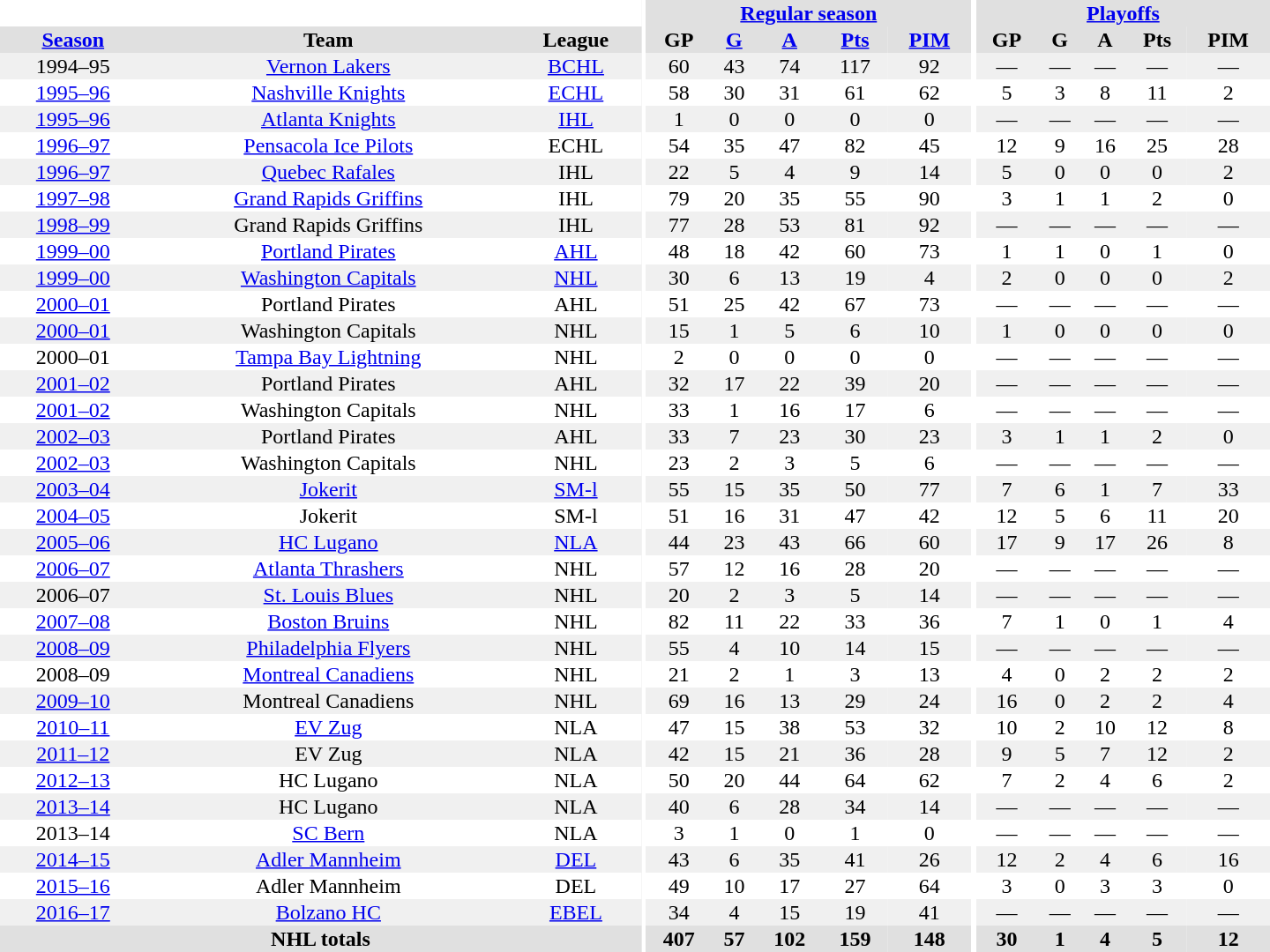<table border="0" cellpadding="1" cellspacing="0" style="text-align:center; width:60em">
<tr bgcolor="#e0e0e0">
<th colspan="3" bgcolor="#ffffff"></th>
<th rowspan="99" bgcolor="#ffffff"></th>
<th colspan="5"><a href='#'>Regular season</a></th>
<th rowspan="99" bgcolor="#ffffff"></th>
<th colspan="5"><a href='#'>Playoffs</a></th>
</tr>
<tr bgcolor="#e0e0e0">
<th><a href='#'>Season</a></th>
<th>Team</th>
<th>League</th>
<th>GP</th>
<th><a href='#'>G</a></th>
<th><a href='#'>A</a></th>
<th><a href='#'>Pts</a></th>
<th><a href='#'>PIM</a></th>
<th>GP</th>
<th>G</th>
<th>A</th>
<th>Pts</th>
<th>PIM</th>
</tr>
<tr bgcolor="#f0f0f0">
<td>1994–95</td>
<td><a href='#'>Vernon Lakers</a></td>
<td><a href='#'>BCHL</a></td>
<td>60</td>
<td>43</td>
<td>74</td>
<td>117</td>
<td>92</td>
<td>—</td>
<td>—</td>
<td>—</td>
<td>—</td>
<td>—</td>
</tr>
<tr>
<td><a href='#'>1995–96</a></td>
<td><a href='#'>Nashville Knights</a></td>
<td><a href='#'>ECHL</a></td>
<td>58</td>
<td>30</td>
<td>31</td>
<td>61</td>
<td>62</td>
<td>5</td>
<td>3</td>
<td>8</td>
<td>11</td>
<td>2</td>
</tr>
<tr bgcolor="#f0f0f0">
<td><a href='#'>1995–96</a></td>
<td><a href='#'>Atlanta Knights</a></td>
<td><a href='#'>IHL</a></td>
<td>1</td>
<td>0</td>
<td>0</td>
<td>0</td>
<td>0</td>
<td>—</td>
<td>—</td>
<td>—</td>
<td>—</td>
<td>—</td>
</tr>
<tr>
<td><a href='#'>1996–97</a></td>
<td><a href='#'>Pensacola Ice Pilots</a></td>
<td>ECHL</td>
<td>54</td>
<td>35</td>
<td>47</td>
<td>82</td>
<td>45</td>
<td>12</td>
<td>9</td>
<td>16</td>
<td>25</td>
<td>28</td>
</tr>
<tr bgcolor="#f0f0f0">
<td><a href='#'>1996–97</a></td>
<td><a href='#'>Quebec Rafales</a></td>
<td>IHL</td>
<td>22</td>
<td>5</td>
<td>4</td>
<td>9</td>
<td>14</td>
<td>5</td>
<td>0</td>
<td>0</td>
<td>0</td>
<td>2</td>
</tr>
<tr>
<td><a href='#'>1997–98</a></td>
<td><a href='#'>Grand Rapids Griffins</a></td>
<td>IHL</td>
<td>79</td>
<td>20</td>
<td>35</td>
<td>55</td>
<td>90</td>
<td>3</td>
<td>1</td>
<td>1</td>
<td>2</td>
<td>0</td>
</tr>
<tr bgcolor="#f0f0f0">
<td><a href='#'>1998–99</a></td>
<td>Grand Rapids Griffins</td>
<td>IHL</td>
<td>77</td>
<td>28</td>
<td>53</td>
<td>81</td>
<td>92</td>
<td>—</td>
<td>—</td>
<td>—</td>
<td>—</td>
<td>—</td>
</tr>
<tr>
<td><a href='#'>1999–00</a></td>
<td><a href='#'>Portland Pirates</a></td>
<td><a href='#'>AHL</a></td>
<td>48</td>
<td>18</td>
<td>42</td>
<td>60</td>
<td>73</td>
<td>1</td>
<td>1</td>
<td>0</td>
<td>1</td>
<td>0</td>
</tr>
<tr bgcolor="#f0f0f0">
<td><a href='#'>1999–00</a></td>
<td><a href='#'>Washington Capitals</a></td>
<td><a href='#'>NHL</a></td>
<td>30</td>
<td>6</td>
<td>13</td>
<td>19</td>
<td>4</td>
<td>2</td>
<td>0</td>
<td>0</td>
<td>0</td>
<td>2</td>
</tr>
<tr>
<td><a href='#'>2000–01</a></td>
<td>Portland Pirates</td>
<td>AHL</td>
<td>51</td>
<td>25</td>
<td>42</td>
<td>67</td>
<td>73</td>
<td>—</td>
<td>—</td>
<td>—</td>
<td>—</td>
<td>—</td>
</tr>
<tr bgcolor="#f0f0f0">
<td><a href='#'>2000–01</a></td>
<td>Washington Capitals</td>
<td>NHL</td>
<td>15</td>
<td>1</td>
<td>5</td>
<td>6</td>
<td>10</td>
<td>1</td>
<td>0</td>
<td>0</td>
<td>0</td>
<td>0</td>
</tr>
<tr>
<td>2000–01</td>
<td><a href='#'>Tampa Bay Lightning</a></td>
<td>NHL</td>
<td>2</td>
<td>0</td>
<td>0</td>
<td>0</td>
<td>0</td>
<td>—</td>
<td>—</td>
<td>—</td>
<td>—</td>
<td>—</td>
</tr>
<tr bgcolor="#f0f0f0">
<td><a href='#'>2001–02</a></td>
<td>Portland Pirates</td>
<td>AHL</td>
<td>32</td>
<td>17</td>
<td>22</td>
<td>39</td>
<td>20</td>
<td>—</td>
<td>—</td>
<td>—</td>
<td>—</td>
<td>—</td>
</tr>
<tr>
<td><a href='#'>2001–02</a></td>
<td>Washington Capitals</td>
<td>NHL</td>
<td>33</td>
<td>1</td>
<td>16</td>
<td>17</td>
<td>6</td>
<td>—</td>
<td>—</td>
<td>—</td>
<td>—</td>
<td>—</td>
</tr>
<tr bgcolor="#f0f0f0">
<td><a href='#'>2002–03</a></td>
<td>Portland Pirates</td>
<td>AHL</td>
<td>33</td>
<td>7</td>
<td>23</td>
<td>30</td>
<td>23</td>
<td>3</td>
<td>1</td>
<td>1</td>
<td>2</td>
<td>0</td>
</tr>
<tr>
<td><a href='#'>2002–03</a></td>
<td>Washington Capitals</td>
<td>NHL</td>
<td>23</td>
<td>2</td>
<td>3</td>
<td>5</td>
<td>6</td>
<td>—</td>
<td>—</td>
<td>—</td>
<td>—</td>
<td>—</td>
</tr>
<tr bgcolor="#f0f0f0">
<td><a href='#'>2003–04</a></td>
<td><a href='#'>Jokerit</a></td>
<td><a href='#'>SM-l</a></td>
<td>55</td>
<td>15</td>
<td>35</td>
<td>50</td>
<td>77</td>
<td>7</td>
<td>6</td>
<td>1</td>
<td>7</td>
<td>33</td>
</tr>
<tr>
<td><a href='#'>2004–05</a></td>
<td>Jokerit</td>
<td>SM-l</td>
<td>51</td>
<td>16</td>
<td>31</td>
<td>47</td>
<td>42</td>
<td>12</td>
<td>5</td>
<td>6</td>
<td>11</td>
<td>20</td>
</tr>
<tr bgcolor="#f0f0f0">
<td><a href='#'>2005–06</a></td>
<td><a href='#'>HC Lugano</a></td>
<td><a href='#'>NLA</a></td>
<td>44</td>
<td>23</td>
<td>43</td>
<td>66</td>
<td>60</td>
<td>17</td>
<td>9</td>
<td>17</td>
<td>26</td>
<td>8</td>
</tr>
<tr>
<td><a href='#'>2006–07</a></td>
<td><a href='#'>Atlanta Thrashers</a></td>
<td>NHL</td>
<td>57</td>
<td>12</td>
<td>16</td>
<td>28</td>
<td>20</td>
<td>—</td>
<td>—</td>
<td>—</td>
<td>—</td>
<td>—</td>
</tr>
<tr bgcolor="#f0f0f0">
<td>2006–07</td>
<td><a href='#'>St. Louis Blues</a></td>
<td>NHL</td>
<td>20</td>
<td>2</td>
<td>3</td>
<td>5</td>
<td>14</td>
<td>—</td>
<td>—</td>
<td>—</td>
<td>—</td>
<td>—</td>
</tr>
<tr>
<td><a href='#'>2007–08</a></td>
<td><a href='#'>Boston Bruins</a></td>
<td>NHL</td>
<td>82</td>
<td>11</td>
<td>22</td>
<td>33</td>
<td>36</td>
<td>7</td>
<td>1</td>
<td>0</td>
<td>1</td>
<td>4</td>
</tr>
<tr bgcolor="#f0f0f0">
<td><a href='#'>2008–09</a></td>
<td><a href='#'>Philadelphia Flyers</a></td>
<td>NHL</td>
<td>55</td>
<td>4</td>
<td>10</td>
<td>14</td>
<td>15</td>
<td>—</td>
<td>—</td>
<td>—</td>
<td>—</td>
<td>—</td>
</tr>
<tr>
<td>2008–09</td>
<td><a href='#'>Montreal Canadiens</a></td>
<td>NHL</td>
<td>21</td>
<td>2</td>
<td>1</td>
<td>3</td>
<td>13</td>
<td>4</td>
<td>0</td>
<td>2</td>
<td>2</td>
<td>2</td>
</tr>
<tr bgcolor="#f0f0f0">
<td><a href='#'>2009–10</a></td>
<td>Montreal Canadiens</td>
<td>NHL</td>
<td>69</td>
<td>16</td>
<td>13</td>
<td>29</td>
<td>24</td>
<td>16</td>
<td>0</td>
<td>2</td>
<td>2</td>
<td>4</td>
</tr>
<tr>
<td><a href='#'>2010–11</a></td>
<td><a href='#'>EV Zug</a></td>
<td>NLA</td>
<td>47</td>
<td>15</td>
<td>38</td>
<td>53</td>
<td>32</td>
<td>10</td>
<td>2</td>
<td>10</td>
<td>12</td>
<td>8</td>
</tr>
<tr bgcolor="#f0f0f0">
<td><a href='#'>2011–12</a></td>
<td>EV Zug</td>
<td>NLA</td>
<td>42</td>
<td>15</td>
<td>21</td>
<td>36</td>
<td>28</td>
<td>9</td>
<td>5</td>
<td>7</td>
<td>12</td>
<td>2</td>
</tr>
<tr>
<td><a href='#'>2012–13</a></td>
<td>HC Lugano</td>
<td>NLA</td>
<td>50</td>
<td>20</td>
<td>44</td>
<td>64</td>
<td>62</td>
<td>7</td>
<td>2</td>
<td>4</td>
<td>6</td>
<td>2</td>
</tr>
<tr bgcolor="#f0f0f0">
<td><a href='#'>2013–14</a></td>
<td>HC Lugano</td>
<td>NLA</td>
<td>40</td>
<td>6</td>
<td>28</td>
<td>34</td>
<td>14</td>
<td>—</td>
<td>—</td>
<td>—</td>
<td>—</td>
<td>—</td>
</tr>
<tr>
<td>2013–14</td>
<td><a href='#'>SC Bern</a></td>
<td>NLA</td>
<td>3</td>
<td>1</td>
<td>0</td>
<td>1</td>
<td>0</td>
<td>—</td>
<td>—</td>
<td>—</td>
<td>—</td>
<td>—</td>
</tr>
<tr bgcolor="#f0f0f0">
<td><a href='#'>2014–15</a></td>
<td><a href='#'>Adler Mannheim</a></td>
<td><a href='#'>DEL</a></td>
<td>43</td>
<td>6</td>
<td>35</td>
<td>41</td>
<td>26</td>
<td>12</td>
<td>2</td>
<td>4</td>
<td>6</td>
<td>16</td>
</tr>
<tr>
<td><a href='#'>2015–16</a></td>
<td>Adler Mannheim</td>
<td>DEL</td>
<td>49</td>
<td>10</td>
<td>17</td>
<td>27</td>
<td>64</td>
<td>3</td>
<td>0</td>
<td>3</td>
<td>3</td>
<td>0</td>
</tr>
<tr bgcolor="#f0f0f0">
<td><a href='#'>2016–17</a></td>
<td><a href='#'>Bolzano HC</a></td>
<td><a href='#'>EBEL</a></td>
<td>34</td>
<td>4</td>
<td>15</td>
<td>19</td>
<td>41</td>
<td>—</td>
<td>—</td>
<td>—</td>
<td>—</td>
<td>—</td>
</tr>
<tr bgcolor="#e0e0e0">
<th colspan="3">NHL totals</th>
<th>407</th>
<th>57</th>
<th>102</th>
<th>159</th>
<th>148</th>
<th>30</th>
<th>1</th>
<th>4</th>
<th>5</th>
<th>12</th>
</tr>
</table>
